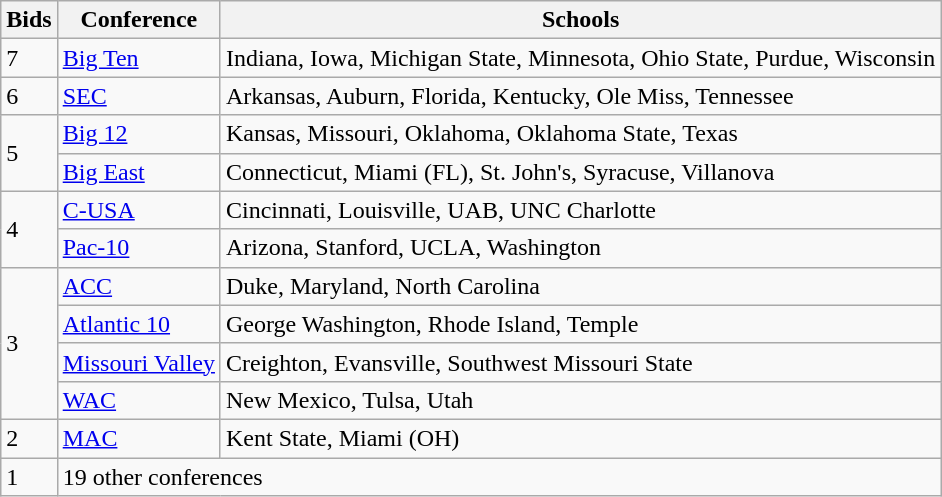<table class="wikitable">
<tr>
<th>Bids</th>
<th>Conference</th>
<th>Schools</th>
</tr>
<tr>
<td rowspan="1">7</td>
<td><a href='#'>Big Ten</a></td>
<td>Indiana, Iowa, Michigan State, Minnesota, Ohio State, Purdue, Wisconsin</td>
</tr>
<tr>
<td>6</td>
<td><a href='#'>SEC</a></td>
<td>Arkansas, Auburn, Florida, Kentucky, Ole Miss, Tennessee</td>
</tr>
<tr>
<td rowspan="2">5</td>
<td><a href='#'>Big 12</a></td>
<td>Kansas, Missouri, Oklahoma, Oklahoma State, Texas</td>
</tr>
<tr>
<td><a href='#'>Big East</a></td>
<td>Connecticut, Miami (FL), St. John's, Syracuse, Villanova</td>
</tr>
<tr>
<td rowspan="2">4</td>
<td><a href='#'>C-USA</a></td>
<td>Cincinnati, Louisville, UAB, UNC Charlotte</td>
</tr>
<tr>
<td><a href='#'>Pac-10</a></td>
<td>Arizona, Stanford, UCLA, Washington</td>
</tr>
<tr>
<td rowspan="4">3</td>
<td><a href='#'>ACC</a></td>
<td>Duke, Maryland, North Carolina</td>
</tr>
<tr>
<td><a href='#'>Atlantic 10</a></td>
<td>George Washington, Rhode Island, Temple</td>
</tr>
<tr>
<td><a href='#'>Missouri Valley</a></td>
<td>Creighton, Evansville, Southwest Missouri State</td>
</tr>
<tr>
<td><a href='#'>WAC</a></td>
<td>New Mexico, Tulsa, Utah</td>
</tr>
<tr>
<td rowspan="1">2</td>
<td><a href='#'>MAC</a></td>
<td>Kent State, Miami (OH)</td>
</tr>
<tr>
<td>1</td>
<td colspan="2">19 other conferences</td>
</tr>
</table>
